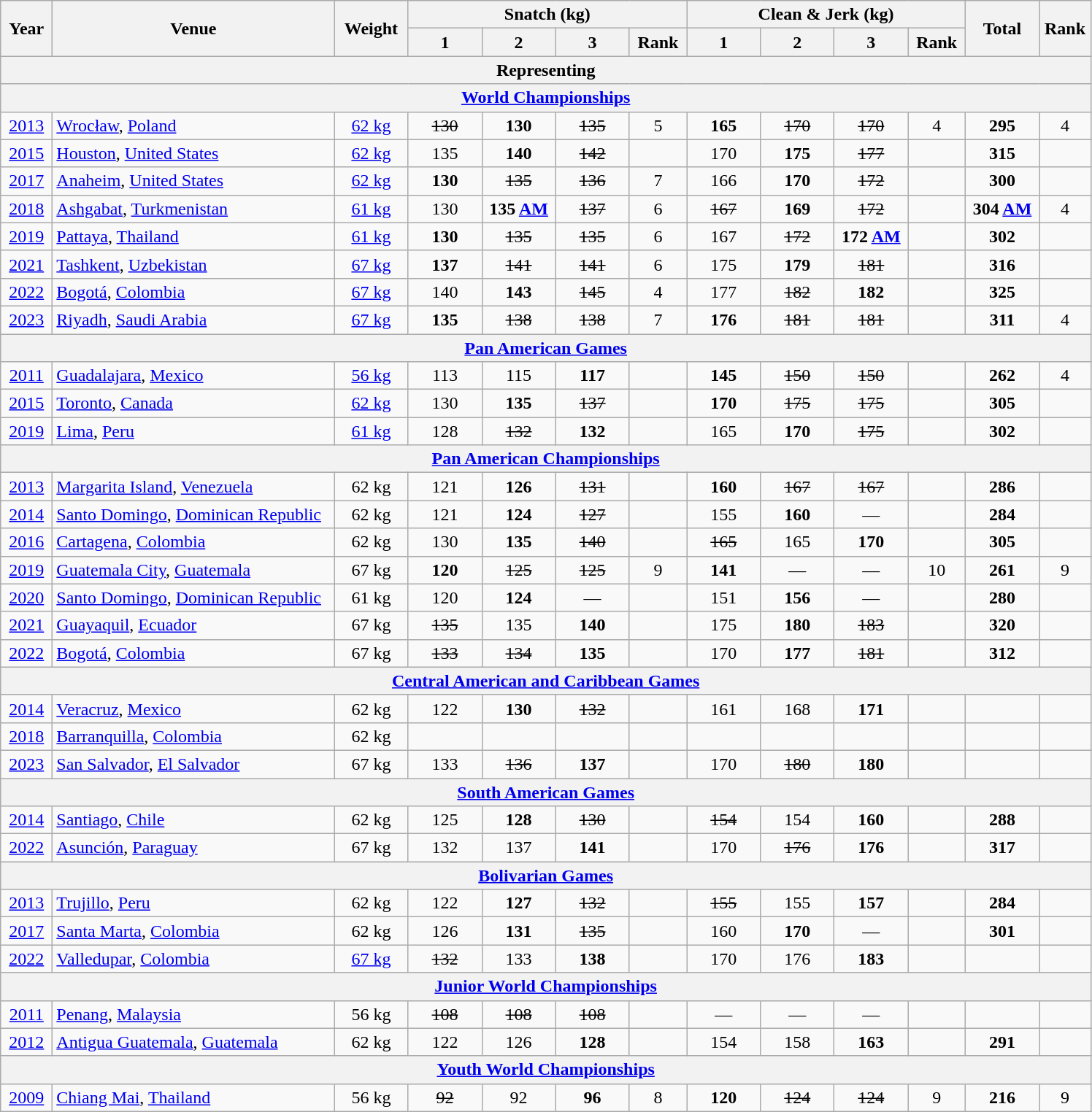<table class="wikitable" style="text-align:center;">
<tr>
<th rowspan=2 width=40>Year</th>
<th rowspan=2 width=250>Venue</th>
<th rowspan=2 width=60>Weight</th>
<th colspan=4>Snatch (kg)</th>
<th colspan=4>Clean & Jerk (kg)</th>
<th rowspan=2 width=60>Total</th>
<th rowspan=2 width=40>Rank</th>
</tr>
<tr>
<th width=60>1</th>
<th width=60>2</th>
<th width=60>3</th>
<th width=45>Rank</th>
<th width=60>1</th>
<th width=60>2</th>
<th width=60>3</th>
<th width=45>Rank</th>
</tr>
<tr>
<th colspan=13>Representing </th>
</tr>
<tr>
<th colspan=13><a href='#'>World Championships</a></th>
</tr>
<tr>
<td><a href='#'>2013</a></td>
<td align=left> <a href='#'>Wrocław</a>, <a href='#'>Poland</a></td>
<td><a href='#'>62 kg</a></td>
<td><s>130</s></td>
<td><strong>130</strong></td>
<td><s>135</s></td>
<td>5</td>
<td><strong>165</strong></td>
<td><s>170</s></td>
<td><s>170</s></td>
<td>4</td>
<td><strong>295</strong></td>
<td>4</td>
</tr>
<tr>
<td><a href='#'>2015</a></td>
<td align=left> <a href='#'>Houston</a>, <a href='#'>United States</a></td>
<td><a href='#'>62 kg</a></td>
<td>135</td>
<td><strong>140</strong></td>
<td><s>142</s></td>
<td></td>
<td>170</td>
<td><strong>175</strong></td>
<td><s>177</s></td>
<td></td>
<td><strong>315</strong></td>
<td></td>
</tr>
<tr>
<td><a href='#'>2017</a></td>
<td align=left> <a href='#'>Anaheim</a>, <a href='#'>United States</a></td>
<td><a href='#'>62 kg</a></td>
<td><strong>130</strong></td>
<td><s>135</s></td>
<td><s>136</s></td>
<td>7</td>
<td>166</td>
<td><strong>170</strong></td>
<td><s>172</s></td>
<td></td>
<td><strong>300</strong></td>
<td></td>
</tr>
<tr>
<td><a href='#'>2018</a></td>
<td align=left> <a href='#'>Ashgabat</a>, <a href='#'>Turkmenistan</a></td>
<td><a href='#'>61 kg</a></td>
<td>130</td>
<td><strong>135 <a href='#'>AM</a></strong></td>
<td><s>137</s></td>
<td>6</td>
<td><s>167</s></td>
<td><strong>169</strong></td>
<td><s>172</s></td>
<td></td>
<td><strong>304 <a href='#'>AM</a></strong></td>
<td>4</td>
</tr>
<tr>
<td><a href='#'>2019</a></td>
<td align=left> <a href='#'>Pattaya</a>, <a href='#'>Thailand</a></td>
<td><a href='#'>61 kg</a></td>
<td><strong>130</strong></td>
<td><s>135</s></td>
<td><s>135</s></td>
<td>6</td>
<td>167</td>
<td><s>172</s></td>
<td><strong>172 <a href='#'>AM</a></strong></td>
<td></td>
<td><strong>302</strong></td>
<td></td>
</tr>
<tr>
<td><a href='#'>2021</a></td>
<td align=left> <a href='#'>Tashkent</a>, <a href='#'>Uzbekistan</a></td>
<td><a href='#'>67 kg</a></td>
<td><strong>137</strong></td>
<td><s>141</s></td>
<td><s>141</s></td>
<td>6</td>
<td>175</td>
<td><strong>179</strong></td>
<td><s>181</s></td>
<td></td>
<td><strong>316</strong></td>
<td></td>
</tr>
<tr>
<td><a href='#'>2022</a></td>
<td align=left> <a href='#'>Bogotá</a>, <a href='#'>Colombia</a></td>
<td><a href='#'>67 kg</a></td>
<td>140</td>
<td><strong>143</strong></td>
<td><s>145</s></td>
<td>4</td>
<td>177</td>
<td><s>182</s></td>
<td><strong>182</strong></td>
<td></td>
<td><strong>325</strong></td>
<td></td>
</tr>
<tr>
<td><a href='#'>2023</a></td>
<td align=left> <a href='#'>Riyadh</a>, <a href='#'>Saudi Arabia</a></td>
<td><a href='#'>67 kg</a></td>
<td><strong>135</strong></td>
<td><s>138</s></td>
<td><s>138</s></td>
<td>7</td>
<td><strong>176</strong></td>
<td><s>181</s></td>
<td><s>181</s></td>
<td></td>
<td><strong>311</strong></td>
<td>4</td>
</tr>
<tr>
<th colspan=13><a href='#'>Pan American Games</a></th>
</tr>
<tr>
<td><a href='#'>2011</a></td>
<td align=left> <a href='#'>Guadalajara</a>, <a href='#'>Mexico</a></td>
<td><a href='#'>56 kg</a></td>
<td>113</td>
<td>115</td>
<td><strong>117</strong></td>
<td></td>
<td><strong>145</strong></td>
<td><s>150</s></td>
<td><s>150</s></td>
<td></td>
<td><strong>262</strong></td>
<td>4</td>
</tr>
<tr>
<td><a href='#'>2015</a></td>
<td align=left> <a href='#'>Toronto</a>, <a href='#'>Canada</a></td>
<td><a href='#'>62 kg</a></td>
<td>130</td>
<td><strong>135</strong></td>
<td><s>137</s></td>
<td></td>
<td><strong>170</strong></td>
<td><s>175</s></td>
<td><s>175</s></td>
<td></td>
<td><strong>305</strong></td>
<td></td>
</tr>
<tr>
<td><a href='#'>2019</a></td>
<td align=left> <a href='#'>Lima</a>, <a href='#'>Peru</a></td>
<td><a href='#'>61 kg</a></td>
<td>128</td>
<td><s>132</s></td>
<td><strong>132</strong></td>
<td></td>
<td>165</td>
<td><strong>170</strong></td>
<td><s>175</s></td>
<td></td>
<td><strong>302</strong></td>
<td></td>
</tr>
<tr>
<th colspan=13><a href='#'>Pan American Championships</a></th>
</tr>
<tr>
<td><a href='#'>2013</a></td>
<td align=left> <a href='#'>Margarita Island</a>, <a href='#'>Venezuela</a></td>
<td>62 kg</td>
<td>121</td>
<td><strong>126</strong></td>
<td><s>131</s></td>
<td></td>
<td><strong>160</strong></td>
<td><s>167</s></td>
<td><s>167</s></td>
<td></td>
<td><strong>286</strong></td>
<td></td>
</tr>
<tr>
<td><a href='#'>2014</a></td>
<td align=left> <a href='#'>Santo Domingo</a>, <a href='#'>Dominican Republic</a></td>
<td>62 kg</td>
<td>121</td>
<td><strong>124</strong></td>
<td><s>127</s></td>
<td></td>
<td>155</td>
<td><strong>160</strong></td>
<td>—</td>
<td></td>
<td><strong>284</strong></td>
<td></td>
</tr>
<tr>
<td><a href='#'>2016</a></td>
<td align=left> <a href='#'>Cartagena</a>, <a href='#'>Colombia</a></td>
<td>62 kg</td>
<td>130</td>
<td><strong>135</strong></td>
<td><s>140</s></td>
<td></td>
<td><s>165</s></td>
<td>165</td>
<td><strong>170</strong></td>
<td></td>
<td><strong>305</strong></td>
<td></td>
</tr>
<tr>
<td><a href='#'>2019</a></td>
<td align=left> <a href='#'>Guatemala City</a>, <a href='#'>Guatemala</a></td>
<td>67 kg</td>
<td><strong>120</strong></td>
<td><s>125</s></td>
<td><s>125</s></td>
<td>9</td>
<td><strong>141</strong></td>
<td>—</td>
<td>—</td>
<td>10</td>
<td><strong>261</strong></td>
<td>9</td>
</tr>
<tr>
<td><a href='#'>2020</a></td>
<td align=left> <a href='#'>Santo Domingo</a>, <a href='#'>Dominican Republic</a></td>
<td>61 kg</td>
<td>120</td>
<td><strong>124</strong></td>
<td>—</td>
<td></td>
<td>151</td>
<td><strong>156</strong></td>
<td>—</td>
<td></td>
<td><strong>280</strong></td>
<td></td>
</tr>
<tr>
<td><a href='#'>2021</a></td>
<td align=left> <a href='#'>Guayaquil</a>, <a href='#'>Ecuador</a></td>
<td>67 kg</td>
<td><s>135</s></td>
<td>135</td>
<td><strong>140</strong></td>
<td></td>
<td>175</td>
<td><strong>180</strong></td>
<td><s>183</s></td>
<td></td>
<td><strong>320</strong></td>
<td></td>
</tr>
<tr>
<td><a href='#'>2022</a></td>
<td align=left> <a href='#'>Bogotá</a>, <a href='#'>Colombia</a></td>
<td>67 kg</td>
<td><s>133</s></td>
<td><s>134</s></td>
<td><strong>135</strong></td>
<td></td>
<td>170</td>
<td><strong>177</strong></td>
<td><s>181</s></td>
<td></td>
<td><strong>312</strong></td>
<td></td>
</tr>
<tr>
<th colspan=13><a href='#'>Central American and Caribbean Games</a></th>
</tr>
<tr>
<td><a href='#'>2014</a></td>
<td align=left> <a href='#'>Veracruz</a>, <a href='#'>Mexico</a></td>
<td>62 kg</td>
<td>122</td>
<td><strong>130</strong></td>
<td><s>132</s></td>
<td></td>
<td>161</td>
<td>168</td>
<td><strong>171</strong></td>
<td></td>
<td></td>
<td></td>
</tr>
<tr>
<td><a href='#'>2018</a></td>
<td align=left> <a href='#'>Barranquilla</a>, <a href='#'>Colombia</a></td>
<td>62 kg</td>
<td></td>
<td></td>
<td></td>
<td></td>
<td></td>
<td></td>
<td></td>
<td></td>
<td></td>
<td></td>
</tr>
<tr>
<td><a href='#'>2023</a></td>
<td align=left> <a href='#'>San Salvador</a>, <a href='#'>El Salvador</a></td>
<td>67 kg</td>
<td>133</td>
<td><s>136</s></td>
<td><strong>137</strong></td>
<td></td>
<td>170</td>
<td><s>180</s></td>
<td><strong>180</strong></td>
<td></td>
<td></td>
<td></td>
</tr>
<tr>
<th colspan=13><a href='#'>South American Games</a></th>
</tr>
<tr>
<td><a href='#'>2014</a></td>
<td align=left> <a href='#'>Santiago</a>, <a href='#'>Chile</a></td>
<td>62 kg</td>
<td>125</td>
<td><strong>128</strong></td>
<td><s>130</s></td>
<td></td>
<td><s>154</s></td>
<td>154</td>
<td><strong>160</strong></td>
<td></td>
<td><strong>288</strong></td>
<td></td>
</tr>
<tr>
<td><a href='#'>2022</a></td>
<td align=left> <a href='#'>Asunción</a>, <a href='#'>Paraguay</a></td>
<td>67 kg</td>
<td>132</td>
<td>137</td>
<td><strong>141</strong></td>
<td></td>
<td>170</td>
<td><s>176</s></td>
<td><strong>176</strong></td>
<td></td>
<td><strong>317</strong></td>
<td></td>
</tr>
<tr>
<th colspan=13><a href='#'>Bolivarian Games</a></th>
</tr>
<tr>
<td><a href='#'>2013</a></td>
<td align=left> <a href='#'>Trujillo</a>, <a href='#'>Peru</a></td>
<td>62 kg</td>
<td>122</td>
<td><strong>127</strong></td>
<td><s>132</s></td>
<td></td>
<td><s>155</s></td>
<td>155</td>
<td><strong>157</strong></td>
<td></td>
<td><strong>284</strong></td>
<td></td>
</tr>
<tr>
<td><a href='#'>2017</a></td>
<td align=left> <a href='#'>Santa Marta</a>, <a href='#'>Colombia</a></td>
<td>62 kg</td>
<td>126</td>
<td><strong>131</strong></td>
<td><s>135</s></td>
<td></td>
<td>160</td>
<td><strong>170</strong></td>
<td>—</td>
<td></td>
<td><strong>301</strong></td>
<td></td>
</tr>
<tr>
<td><a href='#'>2022</a></td>
<td align=left> <a href='#'>Valledupar</a>, <a href='#'>Colombia</a></td>
<td><a href='#'>67 kg</a></td>
<td><s>132</s></td>
<td>133</td>
<td><strong>138</strong></td>
<td></td>
<td>170</td>
<td>176</td>
<td><strong>183</strong></td>
<td></td>
<td></td>
<td></td>
</tr>
<tr>
<th colspan=13><a href='#'>Junior World Championships</a></th>
</tr>
<tr>
<td><a href='#'>2011</a></td>
<td align=left> <a href='#'>Penang</a>, <a href='#'>Malaysia</a></td>
<td>56 kg</td>
<td><s>108</s></td>
<td><s>108</s></td>
<td><s>108</s></td>
<td></td>
<td>—</td>
<td>—</td>
<td>—</td>
<td></td>
<td></td>
<td></td>
</tr>
<tr>
<td><a href='#'>2012</a></td>
<td align=left> <a href='#'>Antigua Guatemala</a>, <a href='#'>Guatemala</a></td>
<td>62 kg</td>
<td>122</td>
<td>126</td>
<td><strong>128</strong></td>
<td></td>
<td>154</td>
<td>158</td>
<td><strong>163</strong></td>
<td></td>
<td><strong>291</strong></td>
<td></td>
</tr>
<tr>
<th colspan=13><a href='#'>Youth World Championships</a></th>
</tr>
<tr>
<td><a href='#'>2009</a></td>
<td align=left> <a href='#'>Chiang Mai</a>, <a href='#'>Thailand</a></td>
<td>56 kg</td>
<td><s>92</s></td>
<td>92</td>
<td><strong>96</strong></td>
<td>8</td>
<td><strong>120</strong></td>
<td><s>124</s></td>
<td><s>124</s></td>
<td>9</td>
<td><strong>216</strong></td>
<td>9</td>
</tr>
</table>
